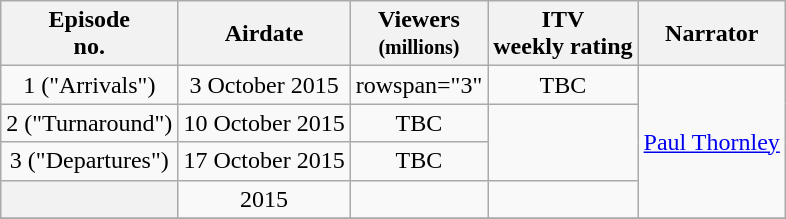<table class="wikitable" style="text-align:center">
<tr>
<th scope="col">Episode<br>no.</th>
<th scope="col">Airdate</th>
<th scope="col">Viewers<br><small>(millions)</small></th>
<th scope="col">ITV<br>weekly rating</th>
<th scope="col">Narrator</th>
</tr>
<tr>
<td>1 ("Arrivals")</td>
<td>3 October 2015</td>
<td>rowspan="3" </td>
<td>TBC</td>
<td rowspan="4"><a href='#'>Paul Thornley</a></td>
</tr>
<tr>
<td>2 ("Turnaround")</td>
<td>10 October 2015</td>
<td>TBC</td>
</tr>
<tr>
<td>3 ("Departures")</td>
<td>17 October 2015</td>
<td>TBC</td>
</tr>
<tr>
<th></th>
<td>2015</td>
<td></td>
<td></td>
</tr>
<tr>
</tr>
</table>
